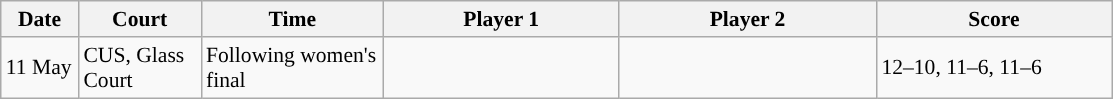<table class="sortable wikitable" style="font-size:90%">
<tr>
<th width="45" class="unsortable">Date</th>
<th width="75">Court</th>
<th width="115">Time</th>
<th width="150">Player 1</th>
<th width="165">Player 2</th>
<th width="150" class="unsortable">Score</th>
</tr>
<tr>
<td>11 May</td>
<td>CUS, Glass Court</td>
<td>Following women's final</td>
<td><strong></strong></td>
<td></td>
<td>12–10, 11–6, 11–6</td>
</tr>
</table>
